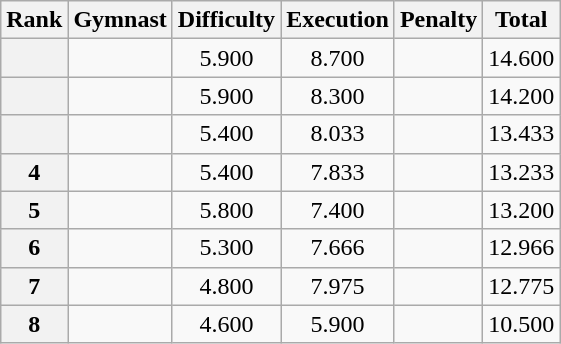<table class="wikitable sortable" style="text-align:center">
<tr>
<th>Rank</th>
<th>Gymnast</th>
<th>Difficulty</th>
<th>Execution</th>
<th>Penalty</th>
<th>Total</th>
</tr>
<tr>
<th scope=row></th>
<td align=left></td>
<td>5.900</td>
<td>8.700</td>
<td></td>
<td>14.600</td>
</tr>
<tr>
<th scope=row></th>
<td align=left></td>
<td>5.900</td>
<td>8.300</td>
<td></td>
<td>14.200</td>
</tr>
<tr>
<th scope=row></th>
<td align=left></td>
<td>5.400</td>
<td>8.033</td>
<td></td>
<td>13.433</td>
</tr>
<tr>
<th scope=row>4</th>
<td align=left></td>
<td>5.400</td>
<td>7.833</td>
<td></td>
<td>13.233</td>
</tr>
<tr>
<th scope=row>5</th>
<td align=left></td>
<td>5.800</td>
<td>7.400</td>
<td></td>
<td>13.200</td>
</tr>
<tr>
<th scope=row>6</th>
<td align=left></td>
<td>5.300</td>
<td>7.666</td>
<td></td>
<td>12.966</td>
</tr>
<tr>
<th scope=row>7</th>
<td align=left></td>
<td>4.800</td>
<td>7.975</td>
<td></td>
<td>12.775</td>
</tr>
<tr>
<th scope=row>8</th>
<td align=left></td>
<td>4.600</td>
<td>5.900</td>
<td></td>
<td>10.500</td>
</tr>
</table>
